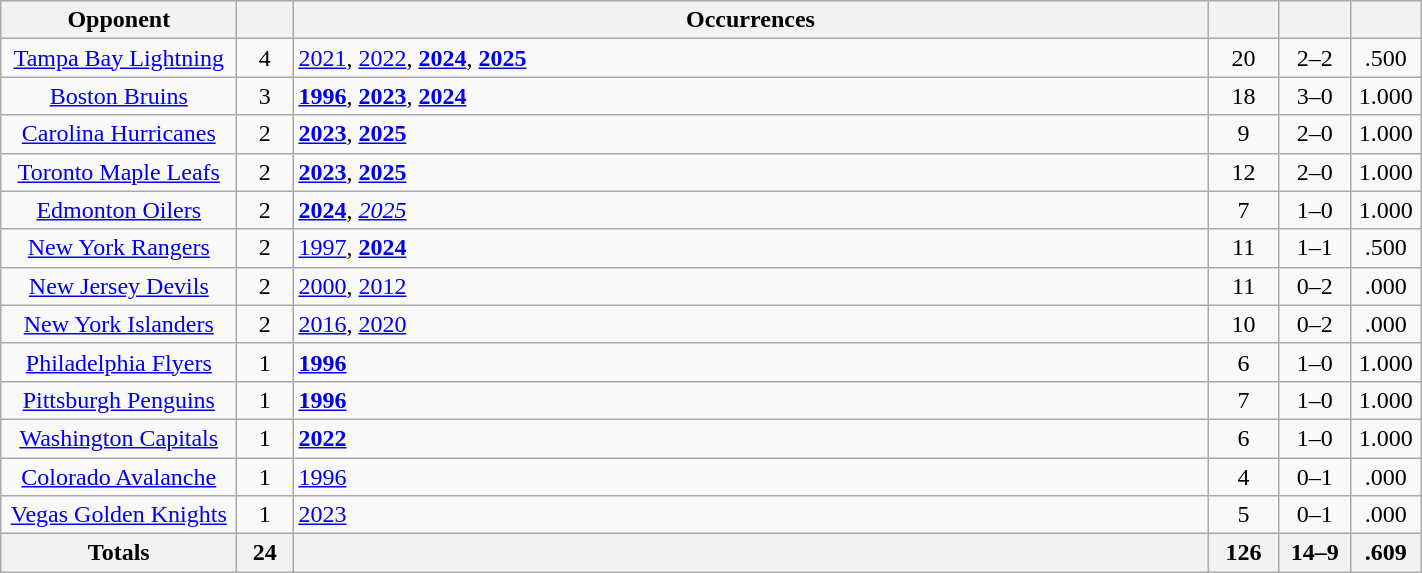<table class="wikitable sortable" style="text-align: center; width: 75%;">
<tr>
<th width="150">Opponent</th>
<th width="30"></th>
<th>Occurrences</th>
<th width="40"></th>
<th width="40"></th>
<th width="40"></th>
</tr>
<tr>
<td><a href='#'>Tampa Bay Lightning</a></td>
<td>4</td>
<td align=left><a href='#'>2021</a>, <a href='#'>2022</a>, <strong><a href='#'>2024</a></strong>, <strong><a href='#'>2025</a></strong></td>
<td>20</td>
<td>2–2</td>
<td>.500</td>
</tr>
<tr>
<td><a href='#'>Boston Bruins</a></td>
<td>3</td>
<td align=left><strong><a href='#'>1996</a></strong>, <strong><a href='#'>2023</a></strong>, <strong><a href='#'>2024</a></strong></td>
<td>18</td>
<td>3–0</td>
<td>1.000</td>
</tr>
<tr>
<td><a href='#'>Carolina Hurricanes</a></td>
<td>2</td>
<td align=left><strong><a href='#'>2023</a></strong>, <strong><a href='#'>2025</a></strong></td>
<td>9</td>
<td>2–0</td>
<td>1.000</td>
</tr>
<tr>
<td><a href='#'>Toronto Maple Leafs</a></td>
<td>2</td>
<td align=left><strong><a href='#'>2023</a></strong>, <strong><a href='#'>2025</a></strong></td>
<td>12</td>
<td>2–0</td>
<td>1.000</td>
</tr>
<tr>
<td><a href='#'>Edmonton Oilers</a></td>
<td>2</td>
<td align=left><strong><a href='#'>2024</a></strong>, <em><a href='#'>2025</a></em></td>
<td>7</td>
<td>1–0</td>
<td>1.000</td>
</tr>
<tr>
<td><a href='#'>New York Rangers</a></td>
<td>2</td>
<td align=left><a href='#'>1997</a>, <strong><a href='#'>2024</a></strong></td>
<td>11</td>
<td>1–1</td>
<td>.500</td>
</tr>
<tr>
<td><a href='#'>New Jersey Devils</a></td>
<td>2</td>
<td align=left><a href='#'>2000</a>, <a href='#'>2012</a></td>
<td>11</td>
<td>0–2</td>
<td>.000</td>
</tr>
<tr>
<td><a href='#'>New York Islanders</a></td>
<td>2</td>
<td align=left><a href='#'>2016</a>, <a href='#'>2020</a></td>
<td>10</td>
<td>0–2</td>
<td>.000</td>
</tr>
<tr>
<td><a href='#'>Philadelphia Flyers</a></td>
<td>1</td>
<td align=left><strong><a href='#'>1996</a></strong></td>
<td>6</td>
<td>1–0</td>
<td>1.000</td>
</tr>
<tr>
<td><a href='#'>Pittsburgh Penguins</a></td>
<td>1</td>
<td align=left><strong><a href='#'>1996</a></strong></td>
<td>7</td>
<td>1–0</td>
<td>1.000</td>
</tr>
<tr>
<td><a href='#'>Washington Capitals</a></td>
<td>1</td>
<td align=left><strong><a href='#'>2022</a></strong></td>
<td>6</td>
<td>1–0</td>
<td>1.000</td>
</tr>
<tr>
<td><a href='#'>Colorado Avalanche</a></td>
<td>1</td>
<td align=left><a href='#'>1996</a></td>
<td>4</td>
<td>0–1</td>
<td>.000</td>
</tr>
<tr>
<td><a href='#'>Vegas Golden Knights</a></td>
<td>1</td>
<td align=left><a href='#'>2023</a></td>
<td>5</td>
<td>0–1</td>
<td>.000</td>
</tr>
<tr>
<th width="150">Totals</th>
<th width="30">24</th>
<th></th>
<th width="40">126</th>
<th width="40">14–9</th>
<th width="40">.609</th>
</tr>
</table>
